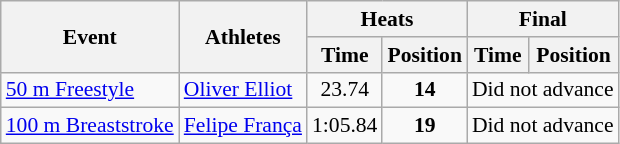<table class="wikitable" border="1" style="font-size:90%">
<tr>
<th rowspan=2>Event</th>
<th rowspan=2>Athletes</th>
<th colspan=2>Heats</th>
<th colspan=2>Final</th>
</tr>
<tr>
<th>Time</th>
<th>Position</th>
<th>Time</th>
<th>Position</th>
</tr>
<tr>
<td><a href='#'>50 m Freestyle</a></td>
<td><a href='#'>Oliver Elliot</a></td>
<td align=center>23.74</td>
<td align=center><strong>14</strong></td>
<td align=center colspan=2>Did not advance</td>
</tr>
<tr>
<td><a href='#'>100 m Breaststroke</a></td>
<td><a href='#'>Felipe França</a></td>
<td align=center>1:05.84</td>
<td align=center><strong>19</strong></td>
<td align=center colspan=2>Did not advance</td>
</tr>
</table>
